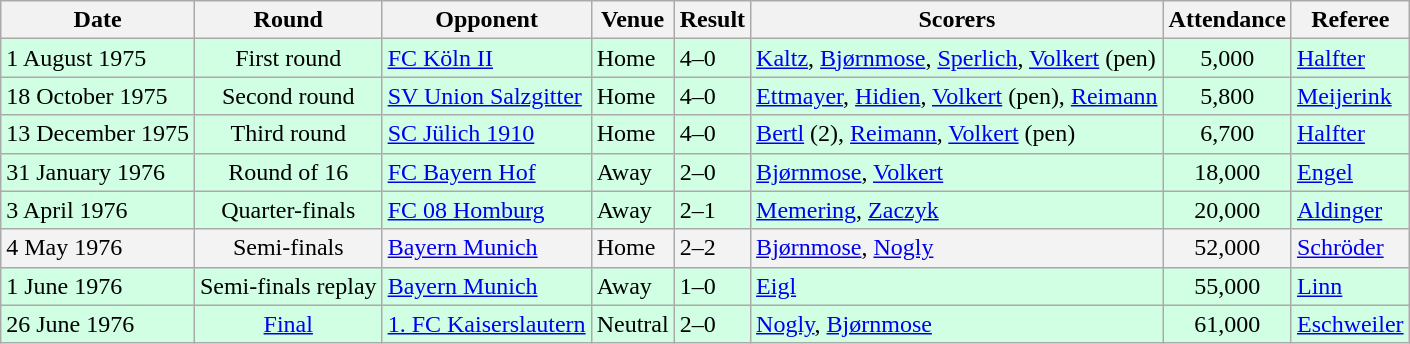<table class="wikitable">
<tr>
<th>Date</th>
<th>Round</th>
<th>Opponent</th>
<th>Venue</th>
<th>Result</th>
<th>Scorers</th>
<th>Attendance</th>
<th>Referee</th>
</tr>
<tr bgcolor = "#d0ffe3">
<td>1 August 1975</td>
<td align="center">First round</td>
<td><a href='#'>FC Köln II</a></td>
<td>Home</td>
<td>4–0</td>
<td><a href='#'>Kaltz</a>, <a href='#'>Bjørnmose</a>, <a href='#'>Sperlich</a>, <a href='#'>Volkert</a> (pen)</td>
<td align="center">5,000</td>
<td><a href='#'>Halfter</a></td>
</tr>
<tr bgcolor = "#d0ffe3">
<td>18 October 1975</td>
<td align="center">Second round</td>
<td><a href='#'>SV Union Salzgitter</a></td>
<td>Home</td>
<td>4–0</td>
<td><a href='#'>Ettmayer</a>, <a href='#'>Hidien</a>, <a href='#'>Volkert</a> (pen), <a href='#'>Reimann</a></td>
<td align="center">5,800</td>
<td><a href='#'>Meijerink</a></td>
</tr>
<tr bgcolor = "#d0ffe3">
<td>13 December 1975</td>
<td align="center">Third round</td>
<td><a href='#'>SC Jülich 1910</a></td>
<td>Home</td>
<td>4–0</td>
<td><a href='#'>Bertl</a> (2), <a href='#'>Reimann</a>, <a href='#'>Volkert</a> (pen)</td>
<td align="center">6,700</td>
<td><a href='#'>Halfter</a></td>
</tr>
<tr bgcolor = "#d0ffe3">
<td>31 January 1976</td>
<td align="center">Round of 16</td>
<td><a href='#'>FC Bayern Hof</a></td>
<td>Away</td>
<td>2–0</td>
<td><a href='#'>Bjørnmose</a>, <a href='#'>Volkert</a></td>
<td align="center">18,000</td>
<td><a href='#'>Engel</a></td>
</tr>
<tr bgcolor = "#d0ffe3">
<td>3 April 1976</td>
<td align="center">Quarter-finals</td>
<td><a href='#'>FC 08 Homburg</a></td>
<td>Away</td>
<td>2–1</td>
<td><a href='#'>Memering</a>, <a href='#'>Zaczyk</a></td>
<td align="center">20,000</td>
<td><a href='#'>Aldinger</a></td>
</tr>
<tr bgcolor = "#f3f3f3">
<td>4 May 1976</td>
<td align="center">Semi-finals</td>
<td><a href='#'>Bayern Munich</a></td>
<td>Home</td>
<td>2–2</td>
<td><a href='#'>Bjørnmose</a>, <a href='#'>Nogly</a></td>
<td align="center">52,000</td>
<td><a href='#'>Schröder</a></td>
</tr>
<tr bgcolor = "#d0ffe3">
<td>1 June 1976</td>
<td align="center">Semi-finals replay</td>
<td><a href='#'>Bayern Munich</a></td>
<td>Away</td>
<td>1–0</td>
<td><a href='#'>Eigl</a></td>
<td align="center">55,000</td>
<td><a href='#'>Linn</a></td>
</tr>
<tr bgcolor = "#d0ffe3">
<td>26 June 1976</td>
<td align="center"><a href='#'>Final</a></td>
<td><a href='#'>1. FC Kaiserslautern</a></td>
<td>Neutral</td>
<td>2–0</td>
<td><a href='#'>Nogly</a>, <a href='#'>Bjørnmose</a></td>
<td align="center">61,000</td>
<td><a href='#'>Eschweiler</a></td>
</tr>
</table>
